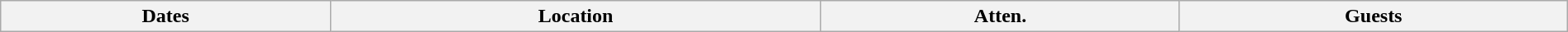<table class="wikitable" width="100%">
<tr>
<th>Dates</th>
<th>Location</th>
<th>Atten.</th>
<th>Guests<br></th>
</tr>
</table>
